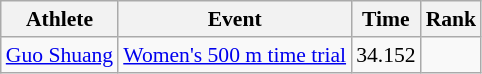<table class=wikitable style="font-size:90%">
<tr>
<th>Athlete</th>
<th>Event</th>
<th>Time</th>
<th>Rank</th>
</tr>
<tr>
<td><a href='#'>Guo Shuang</a></td>
<td><a href='#'>Women's 500 m time trial</a></td>
<td align=center>34.152</td>
<td align=center></td>
</tr>
</table>
